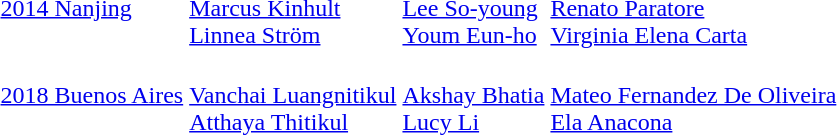<table>
<tr>
<td><a href='#'>2014 Nanjing</a><br></td>
<td><br><a href='#'>Marcus Kinhult</a><br><a href='#'>Linnea Ström</a></td>
<td><br><a href='#'>Lee So-young</a><br><a href='#'>Youm Eun-ho</a></td>
<td><br><a href='#'>Renato Paratore</a><br><a href='#'>Virginia Elena Carta</a></td>
</tr>
<tr>
<td><a href='#'>2018 Buenos Aires</a><br></td>
<td><br><a href='#'>Vanchai Luangnitikul</a><br><a href='#'>Atthaya Thitikul</a></td>
<td><br><a href='#'>Akshay Bhatia</a><br><a href='#'>Lucy Li</a></td>
<td><br><a href='#'>Mateo Fernandez De Oliveira</a><br><a href='#'>Ela Anacona</a></td>
</tr>
</table>
